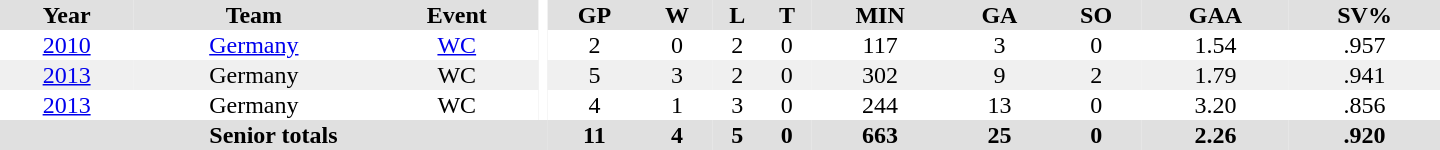<table border="0" cellpadding="1" cellspacing="0" ID="Table3" style="text-align:center; width:60em">
<tr ALIGN="center" bgcolor="#e0e0e0">
<th>Year</th>
<th>Team</th>
<th>Event</th>
<th rowspan="99" bgcolor="#ffffff"></th>
<th>GP</th>
<th>W</th>
<th>L</th>
<th>T</th>
<th>MIN</th>
<th>GA</th>
<th>SO</th>
<th>GAA</th>
<th>SV%</th>
</tr>
<tr>
<td><a href='#'>2010</a></td>
<td><a href='#'>Germany</a></td>
<td><a href='#'>WC</a></td>
<td>2</td>
<td>0</td>
<td>2</td>
<td>0</td>
<td>117</td>
<td>3</td>
<td>0</td>
<td>1.54</td>
<td>.957</td>
</tr>
<tr bgcolor="#f0f0f0">
<td><a href='#'>2013</a></td>
<td>Germany</td>
<td>WC</td>
<td>5</td>
<td>3</td>
<td>2</td>
<td>0</td>
<td>302</td>
<td>9</td>
<td>2</td>
<td>1.79</td>
<td>.941</td>
</tr>
<tr>
<td><a href='#'>2013</a></td>
<td>Germany</td>
<td>WC</td>
<td>4</td>
<td>1</td>
<td>3</td>
<td>0</td>
<td>244</td>
<td>13</td>
<td>0</td>
<td>3.20</td>
<td>.856</td>
</tr>
<tr bgcolor="#e0e0e0">
<th colspan=4>Senior totals</th>
<th>11</th>
<th>4</th>
<th>5</th>
<th>0</th>
<th>663</th>
<th>25</th>
<th>0</th>
<th>2.26</th>
<th>.920</th>
</tr>
</table>
